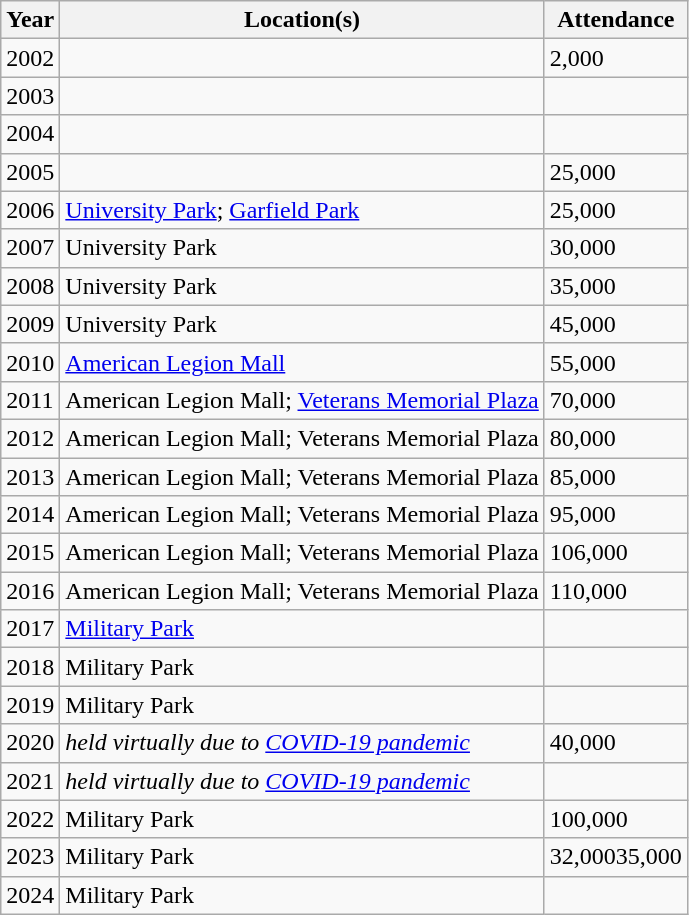<table class="wikitable">
<tr>
<th>Year</th>
<th>Location(s)</th>
<th>Attendance</th>
</tr>
<tr>
<td>2002</td>
<td></td>
<td>2,000</td>
</tr>
<tr>
<td>2003</td>
<td></td>
<td></td>
</tr>
<tr>
<td>2004</td>
<td></td>
<td></td>
</tr>
<tr>
<td>2005</td>
<td></td>
<td>25,000</td>
</tr>
<tr>
<td>2006</td>
<td><a href='#'>University Park</a>; <a href='#'>Garfield Park</a></td>
<td>25,000</td>
</tr>
<tr>
<td>2007</td>
<td>University Park</td>
<td>30,000</td>
</tr>
<tr>
<td>2008</td>
<td>University Park</td>
<td>35,000</td>
</tr>
<tr>
<td>2009</td>
<td>University Park</td>
<td>45,000</td>
</tr>
<tr>
<td>2010</td>
<td><a href='#'>American Legion Mall</a></td>
<td>55,000</td>
</tr>
<tr>
<td>2011</td>
<td>American Legion Mall; <a href='#'>Veterans Memorial Plaza</a></td>
<td>70,000</td>
</tr>
<tr>
<td>2012</td>
<td>American Legion Mall; Veterans Memorial Plaza</td>
<td>80,000</td>
</tr>
<tr>
<td>2013</td>
<td>American Legion Mall; Veterans Memorial Plaza</td>
<td>85,000</td>
</tr>
<tr>
<td>2014</td>
<td>American Legion Mall; Veterans Memorial Plaza</td>
<td>95,000</td>
</tr>
<tr>
<td>2015</td>
<td>American Legion Mall; Veterans Memorial Plaza</td>
<td>106,000</td>
</tr>
<tr>
<td>2016</td>
<td>American Legion Mall; Veterans Memorial Plaza</td>
<td>110,000</td>
</tr>
<tr>
<td>2017</td>
<td><a href='#'>Military Park</a></td>
<td></td>
</tr>
<tr>
<td>2018</td>
<td>Military Park</td>
<td></td>
</tr>
<tr>
<td>2019</td>
<td>Military Park</td>
<td></td>
</tr>
<tr>
<td>2020</td>
<td><em>held virtually due to <a href='#'>COVID-19 pandemic</a></em></td>
<td>40,000</td>
</tr>
<tr>
<td>2021</td>
<td><em>held virtually due to <a href='#'>COVID-19 pandemic</a></em></td>
<td></td>
</tr>
<tr>
<td>2022</td>
<td>Military Park</td>
<td>100,000</td>
</tr>
<tr>
<td>2023</td>
<td>Military Park</td>
<td>32,00035,000</td>
</tr>
<tr>
<td>2024</td>
<td>Military Park</td>
<td></td>
</tr>
</table>
